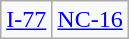<table class="wikitable">
<tr>
<td> <a href='#'>I-77</a></td>
<td> <a href='#'>NC-16</a></td>
</tr>
</table>
